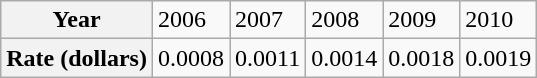<table class="wikitable">
<tr>
<th>Year</th>
<td>2006</td>
<td>2007</td>
<td>2008</td>
<td>2009</td>
<td>2010</td>
</tr>
<tr>
<th>Rate (dollars)</th>
<td>0.0008</td>
<td>0.0011</td>
<td>0.0014</td>
<td>0.0018</td>
<td>0.0019</td>
</tr>
</table>
